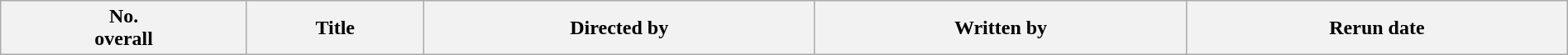<table class="wikitable plainrowheaders" style="width:100%; background:#fff;">
<tr>
<th style="background:#;">No.<br>overall</th>
<th style="background:#;">Title</th>
<th style="background:#;">Directed by</th>
<th style="background:#;">Written by</th>
<th style="background:#;">Rerun date<br>
</th>
</tr>
</table>
